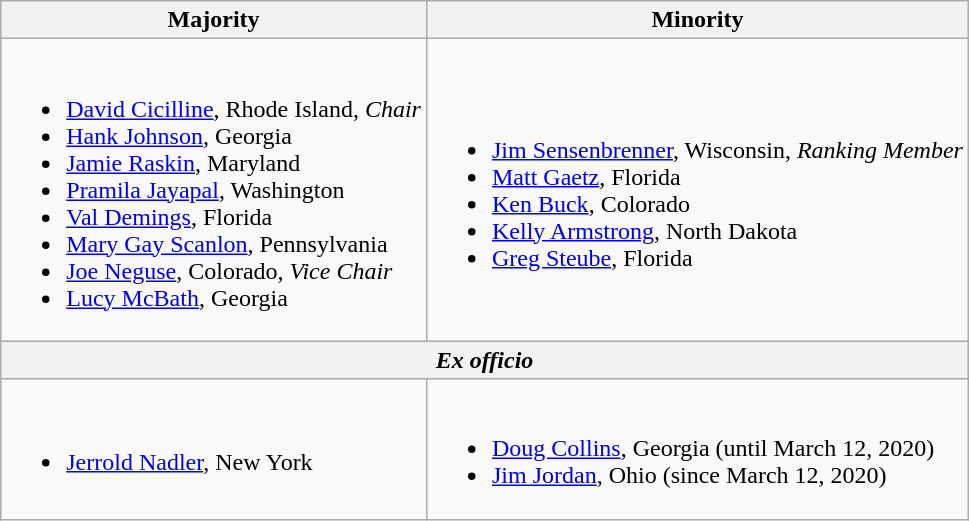<table class=wikitable>
<tr>
<th>Majority</th>
<th>Minority</th>
</tr>
<tr>
<td><br><ul><li><a href='#'>David Cicilline</a>, Rhode Island, <em>Chair</em></li><li><a href='#'>Hank Johnson</a>, Georgia</li><li><a href='#'>Jamie Raskin</a>, Maryland</li><li><a href='#'>Pramila Jayapal</a>, Washington</li><li><a href='#'>Val Demings</a>, Florida</li><li><a href='#'>Mary Gay Scanlon</a>, Pennsylvania</li><li><a href='#'>Joe Neguse</a>, Colorado, <em>Vice Chair</em></li><li><a href='#'>Lucy McBath</a>, Georgia</li></ul></td>
<td><br><ul><li><a href='#'>Jim Sensenbrenner</a>, Wisconsin, <em>Ranking Member</em></li><li><a href='#'>Matt Gaetz</a>, Florida</li><li><a href='#'>Ken Buck</a>, Colorado</li><li><a href='#'>Kelly Armstrong</a>, North Dakota</li><li><a href='#'>Greg Steube</a>, Florida</li></ul></td>
</tr>
<tr>
<th colspan=2><em>Ex officio</em></th>
</tr>
<tr>
<td><br><ul><li><a href='#'>Jerrold Nadler</a>, New York</li></ul></td>
<td><br><ul><li><a href='#'>Doug Collins</a>, Georgia (until March 12, 2020)</li><li><a href='#'>Jim Jordan</a>, Ohio (since March 12, 2020)</li></ul></td>
</tr>
</table>
